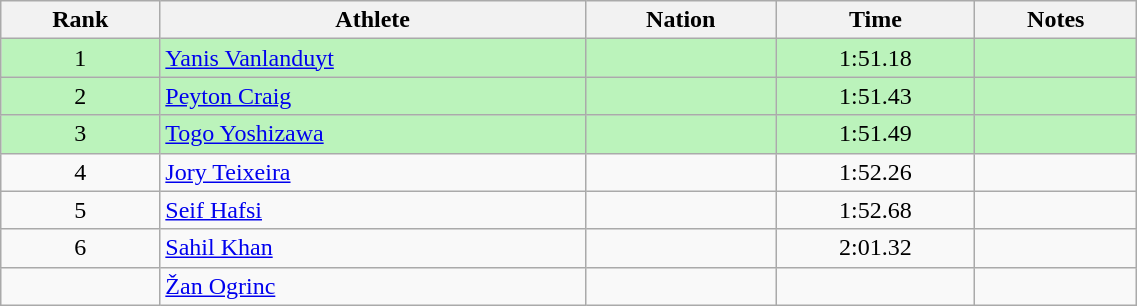<table class="wikitable sortable" style="text-align:center;width: 60%;">
<tr>
<th scope="col">Rank</th>
<th scope="col">Athlete</th>
<th scope="col">Nation</th>
<th scope="col">Time</th>
<th scope="col">Notes</th>
</tr>
<tr bgcolor=bbf3bb>
<td>1</td>
<td align=left><a href='#'>Yanis Vanlanduyt</a></td>
<td align=left></td>
<td>1:51.18</td>
<td></td>
</tr>
<tr bgcolor=bbf3bb>
<td>2</td>
<td align=left><a href='#'>Peyton Craig</a></td>
<td align=left></td>
<td>1:51.43</td>
<td></td>
</tr>
<tr bgcolor=bbf3bb>
<td>3</td>
<td align=left><a href='#'>Togo Yoshizawa</a></td>
<td align=left></td>
<td>1:51.49</td>
<td></td>
</tr>
<tr>
<td>4</td>
<td align=left><a href='#'>Jory Teixeira</a></td>
<td align=left></td>
<td>1:52.26</td>
<td></td>
</tr>
<tr>
<td>5</td>
<td align=left><a href='#'>Seif Hafsi</a></td>
<td align=left></td>
<td>1:52.68</td>
<td></td>
</tr>
<tr>
<td>6</td>
<td align=left><a href='#'>Sahil Khan</a></td>
<td align=left></td>
<td>2:01.32</td>
<td></td>
</tr>
<tr>
<td></td>
<td align=left><a href='#'>Žan Ogrinc</a></td>
<td align=left></td>
<td></td>
<td></td>
</tr>
</table>
